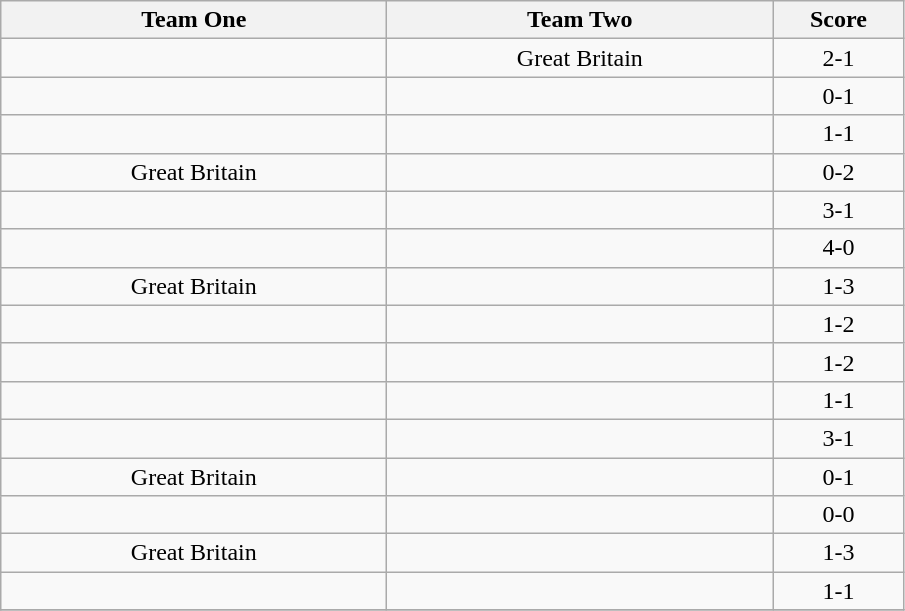<table class="wikitable" style="text-align: center">
<tr>
<th width=250>Team One</th>
<th width=250>Team Two</th>
<th width=80>Score</th>
</tr>
<tr>
<td></td>
<td> Great Britain</td>
<td>2-1</td>
</tr>
<tr>
<td></td>
<td></td>
<td>0-1</td>
</tr>
<tr>
<td></td>
<td></td>
<td>1-1</td>
</tr>
<tr>
<td> Great Britain</td>
<td></td>
<td>0-2</td>
</tr>
<tr>
<td></td>
<td></td>
<td>3-1</td>
</tr>
<tr>
<td></td>
<td></td>
<td>4-0</td>
</tr>
<tr>
<td> Great Britain</td>
<td></td>
<td>1-3</td>
</tr>
<tr>
<td></td>
<td></td>
<td>1-2</td>
</tr>
<tr>
<td></td>
<td></td>
<td>1-2</td>
</tr>
<tr>
<td></td>
<td></td>
<td>1-1</td>
</tr>
<tr>
<td></td>
<td></td>
<td>3-1</td>
</tr>
<tr>
<td> Great Britain</td>
<td></td>
<td>0-1</td>
</tr>
<tr>
<td></td>
<td></td>
<td>0-0</td>
</tr>
<tr>
<td> Great Britain</td>
<td></td>
<td>1-3</td>
</tr>
<tr>
<td></td>
<td></td>
<td>1-1</td>
</tr>
<tr>
</tr>
</table>
